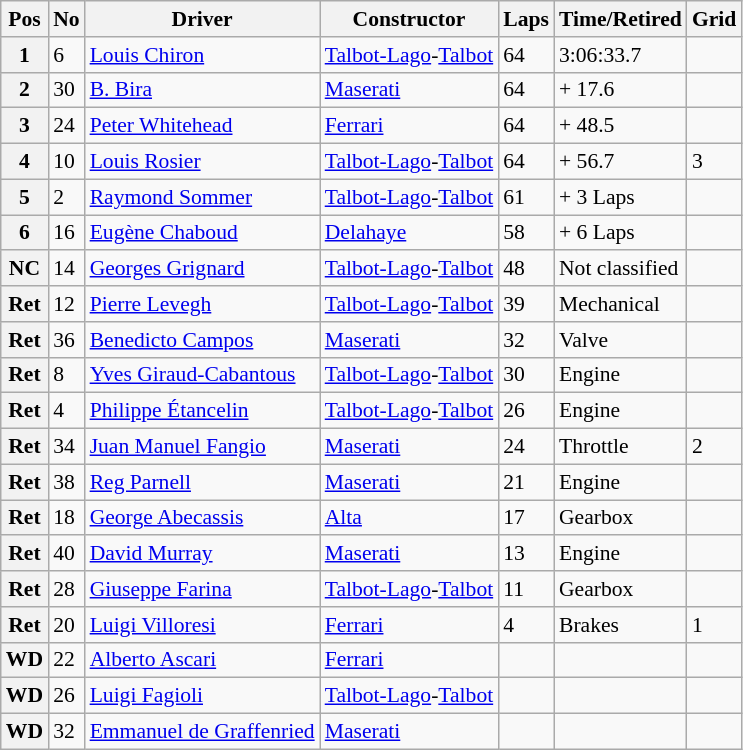<table class="wikitable" style="font-size: 90%;">
<tr>
<th>Pos</th>
<th>No</th>
<th>Driver</th>
<th>Constructor</th>
<th>Laps</th>
<th>Time/Retired</th>
<th>Grid</th>
</tr>
<tr>
<th>1</th>
<td>6</td>
<td> <a href='#'>Louis Chiron</a></td>
<td><a href='#'>Talbot-Lago</a>-<a href='#'>Talbot</a></td>
<td>64</td>
<td>3:06:33.7</td>
<td></td>
</tr>
<tr>
<th>2</th>
<td>30</td>
<td> <a href='#'>B. Bira</a></td>
<td><a href='#'>Maserati</a></td>
<td>64</td>
<td>+ 17.6</td>
<td></td>
</tr>
<tr>
<th>3</th>
<td>24</td>
<td> <a href='#'>Peter Whitehead</a></td>
<td><a href='#'>Ferrari</a></td>
<td>64</td>
<td>+ 48.5</td>
<td></td>
</tr>
<tr>
<th>4</th>
<td>10</td>
<td> <a href='#'>Louis Rosier</a></td>
<td><a href='#'>Talbot-Lago</a>-<a href='#'>Talbot</a></td>
<td>64</td>
<td>+ 56.7</td>
<td>3</td>
</tr>
<tr>
<th>5</th>
<td>2</td>
<td> <a href='#'>Raymond Sommer</a></td>
<td><a href='#'>Talbot-Lago</a>-<a href='#'>Talbot</a></td>
<td>61</td>
<td>+ 3 Laps</td>
<td></td>
</tr>
<tr>
<th>6</th>
<td>16</td>
<td> <a href='#'>Eugène Chaboud</a></td>
<td><a href='#'>Delahaye</a></td>
<td>58</td>
<td>+ 6 Laps</td>
<td></td>
</tr>
<tr>
<th>NC</th>
<td>14</td>
<td> <a href='#'>Georges Grignard</a></td>
<td><a href='#'>Talbot-Lago</a>-<a href='#'>Talbot</a></td>
<td>48</td>
<td>Not classified</td>
<td></td>
</tr>
<tr>
<th>Ret</th>
<td>12</td>
<td> <a href='#'>Pierre Levegh</a></td>
<td><a href='#'>Talbot-Lago</a>-<a href='#'>Talbot</a></td>
<td>39</td>
<td>Mechanical</td>
<td></td>
</tr>
<tr>
<th>Ret</th>
<td>36</td>
<td> <a href='#'>Benedicto Campos</a></td>
<td><a href='#'>Maserati</a></td>
<td>32</td>
<td>Valve</td>
<td></td>
</tr>
<tr>
<th>Ret</th>
<td>8</td>
<td> <a href='#'>Yves Giraud-Cabantous</a></td>
<td><a href='#'>Talbot-Lago</a>-<a href='#'>Talbot</a></td>
<td>30</td>
<td>Engine</td>
<td></td>
</tr>
<tr>
<th>Ret</th>
<td>4</td>
<td> <a href='#'>Philippe Étancelin</a></td>
<td><a href='#'>Talbot-Lago</a>-<a href='#'>Talbot</a></td>
<td>26</td>
<td>Engine</td>
<td></td>
</tr>
<tr>
<th>Ret</th>
<td>34</td>
<td> <a href='#'>Juan Manuel Fangio</a></td>
<td><a href='#'>Maserati</a></td>
<td>24</td>
<td>Throttle</td>
<td>2</td>
</tr>
<tr>
<th>Ret</th>
<td>38</td>
<td> <a href='#'>Reg Parnell</a></td>
<td><a href='#'>Maserati</a></td>
<td>21</td>
<td>Engine</td>
<td></td>
</tr>
<tr>
<th>Ret</th>
<td>18</td>
<td> <a href='#'>George Abecassis</a></td>
<td><a href='#'>Alta</a></td>
<td>17</td>
<td>Gearbox</td>
<td></td>
</tr>
<tr>
<th>Ret</th>
<td>40</td>
<td> <a href='#'>David Murray</a></td>
<td><a href='#'>Maserati</a></td>
<td>13</td>
<td>Engine</td>
<td></td>
</tr>
<tr>
<th>Ret</th>
<td>28</td>
<td> <a href='#'>Giuseppe Farina</a></td>
<td><a href='#'>Talbot-Lago</a>-<a href='#'>Talbot</a></td>
<td>11</td>
<td>Gearbox</td>
<td></td>
</tr>
<tr>
<th>Ret</th>
<td>20</td>
<td> <a href='#'>Luigi Villoresi</a></td>
<td><a href='#'>Ferrari</a></td>
<td>4</td>
<td>Brakes</td>
<td>1</td>
</tr>
<tr>
<th>WD</th>
<td>22</td>
<td> <a href='#'>Alberto Ascari</a></td>
<td><a href='#'>Ferrari</a></td>
<td></td>
<td></td>
<td></td>
</tr>
<tr>
<th>WD</th>
<td>26</td>
<td> <a href='#'>Luigi Fagioli</a></td>
<td><a href='#'>Talbot-Lago</a>-<a href='#'>Talbot</a></td>
<td></td>
<td></td>
<td></td>
</tr>
<tr>
<th>WD</th>
<td>32</td>
<td> <a href='#'>Emmanuel de Graffenried</a></td>
<td><a href='#'>Maserati</a></td>
<td></td>
<td></td>
<td></td>
</tr>
</table>
